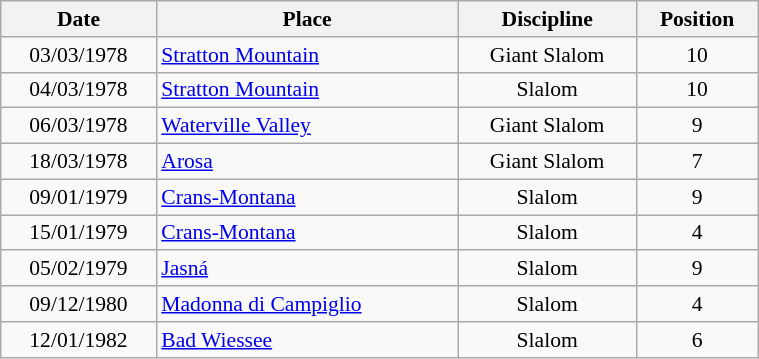<table class="wikitable" width=40% style="font-size:90%; text-align:center;">
<tr>
<th>Date</th>
<th>Place</th>
<th>Discipline</th>
<th>Position</th>
</tr>
<tr>
<td>03/03/1978</td>
<td align=left> <a href='#'>Stratton Mountain</a></td>
<td>Giant Slalom</td>
<td>10</td>
</tr>
<tr>
<td>04/03/1978</td>
<td align=left> <a href='#'>Stratton Mountain</a></td>
<td>Slalom</td>
<td>10</td>
</tr>
<tr>
<td>06/03/1978</td>
<td align=left> <a href='#'>Waterville Valley</a></td>
<td>Giant Slalom</td>
<td>9</td>
</tr>
<tr>
<td>18/03/1978</td>
<td align=left> <a href='#'>Arosa</a></td>
<td>Giant Slalom</td>
<td>7</td>
</tr>
<tr>
<td>09/01/1979</td>
<td align=left> <a href='#'>Crans-Montana</a></td>
<td>Slalom</td>
<td>9</td>
</tr>
<tr>
<td>15/01/1979</td>
<td align=left> <a href='#'>Crans-Montana</a></td>
<td>Slalom</td>
<td>4</td>
</tr>
<tr>
<td>05/02/1979</td>
<td align=left> <a href='#'>Jasná</a></td>
<td>Slalom</td>
<td>9</td>
</tr>
<tr>
<td>09/12/1980</td>
<td align=left> <a href='#'>Madonna di Campiglio</a></td>
<td>Slalom</td>
<td>4</td>
</tr>
<tr>
<td>12/01/1982</td>
<td align=left> <a href='#'>Bad Wiessee</a></td>
<td>Slalom</td>
<td>6</td>
</tr>
</table>
